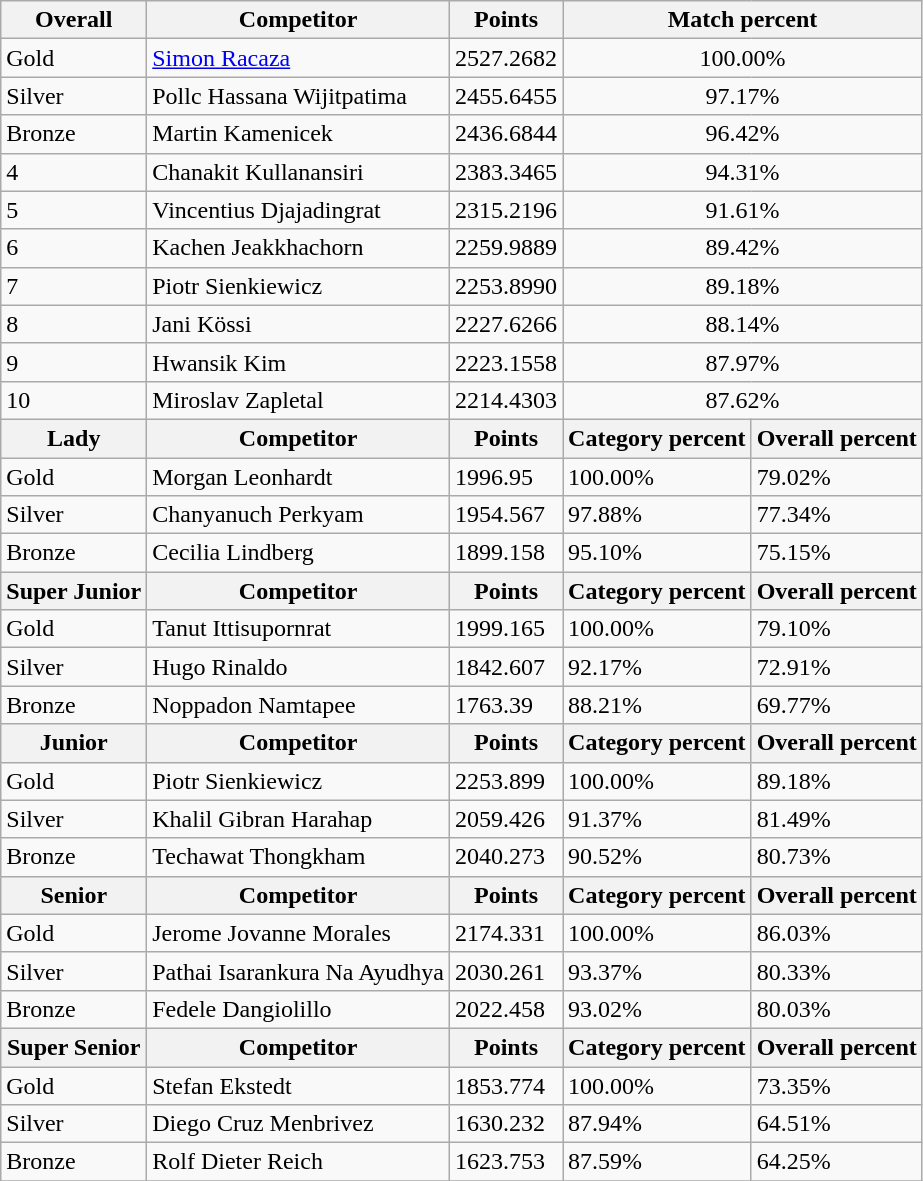<table class="wikitable sortable" style="text-align: left;">
<tr>
<th>Overall</th>
<th>Competitor</th>
<th>Points</th>
<th colspan="2">Match percent</th>
</tr>
<tr>
<td> Gold</td>
<td> <a href='#'>Simon Racaza</a></td>
<td>2527.2682</td>
<td colspan="2" style="text-align: center;">100.00%</td>
</tr>
<tr>
<td> Silver</td>
<td> Pollc Hassana  Wijitpatima</td>
<td>2455.6455</td>
<td colspan="2" style="text-align: center;">97.17%</td>
</tr>
<tr>
<td> Bronze</td>
<td> Martin Kamenicek</td>
<td>2436.6844</td>
<td colspan="2" style="text-align: center;">96.42%</td>
</tr>
<tr>
<td>4</td>
<td> Chanakit Kullanansiri</td>
<td>2383.3465</td>
<td colspan="2" style="text-align: center;">94.31%</td>
</tr>
<tr>
<td>5</td>
<td> Vincentius Djajadingrat</td>
<td>2315.2196</td>
<td colspan="2" style="text-align: center;">91.61%</td>
</tr>
<tr>
<td>6</td>
<td> Kachen Jeakkhachorn</td>
<td>2259.9889</td>
<td colspan="2" style="text-align: center;">89.42%</td>
</tr>
<tr>
<td>7</td>
<td> Piotr Sienkiewicz</td>
<td>2253.8990</td>
<td colspan="2" style="text-align: center;">89.18%</td>
</tr>
<tr>
<td>8</td>
<td> Jani Kössi</td>
<td>2227.6266</td>
<td colspan="2" style="text-align: center;">88.14%</td>
</tr>
<tr>
<td>9</td>
<td> Hwansik Kim</td>
<td>2223.1558</td>
<td colspan="2" style="text-align: center;">87.97%</td>
</tr>
<tr>
<td>10</td>
<td> Miroslav Zapletal</td>
<td>2214.4303</td>
<td colspan="2" style="text-align: center;">87.62%</td>
</tr>
<tr>
<th>Lady</th>
<th>Competitor</th>
<th>Points</th>
<th>Category percent</th>
<th>Overall percent</th>
</tr>
<tr>
<td> Gold</td>
<td> Morgan Leonhardt</td>
<td>1996.95</td>
<td>100.00%</td>
<td>79.02%</td>
</tr>
<tr>
<td> Silver</td>
<td> Chanyanuch Perkyam</td>
<td>1954.567</td>
<td>97.88%</td>
<td>77.34%</td>
</tr>
<tr>
<td> Bronze</td>
<td> Cecilia Lindberg</td>
<td>1899.158</td>
<td>95.10%</td>
<td>75.15%</td>
</tr>
<tr>
<th>Super Junior</th>
<th>Competitor</th>
<th>Points</th>
<th>Category percent</th>
<th>Overall percent</th>
</tr>
<tr>
<td> Gold</td>
<td> Tanut Ittisupornrat</td>
<td>1999.165</td>
<td>100.00%</td>
<td>79.10%</td>
</tr>
<tr>
<td> Silver</td>
<td> Hugo Rinaldo</td>
<td>1842.607</td>
<td>92.17%</td>
<td>72.91%</td>
</tr>
<tr>
<td> Bronze</td>
<td> Noppadon Namtapee</td>
<td>1763.39</td>
<td>88.21%</td>
<td>69.77%</td>
</tr>
<tr>
<th>Junior</th>
<th>Competitor</th>
<th>Points</th>
<th>Category percent</th>
<th>Overall percent</th>
</tr>
<tr>
<td> Gold</td>
<td> Piotr Sienkiewicz</td>
<td>2253.899</td>
<td>100.00%</td>
<td>89.18%</td>
</tr>
<tr>
<td> Silver</td>
<td> Khalil Gibran Harahap</td>
<td>2059.426</td>
<td>91.37%</td>
<td>81.49%</td>
</tr>
<tr>
<td> Bronze</td>
<td> Techawat Thongkham</td>
<td>2040.273</td>
<td>90.52%</td>
<td>80.73%</td>
</tr>
<tr>
<th>Senior</th>
<th>Competitor</th>
<th>Points</th>
<th>Category percent</th>
<th>Overall percent</th>
</tr>
<tr>
<td> Gold</td>
<td> Jerome Jovanne Morales</td>
<td>2174.331</td>
<td>100.00%</td>
<td>86.03%</td>
</tr>
<tr>
<td> Silver</td>
<td> Pathai Isarankura Na Ayudhya</td>
<td>2030.261</td>
<td>93.37%</td>
<td>80.33%</td>
</tr>
<tr>
<td> Bronze</td>
<td> Fedele Dangiolillo</td>
<td>2022.458</td>
<td>93.02%</td>
<td>80.03%</td>
</tr>
<tr>
<th>Super Senior</th>
<th>Competitor</th>
<th>Points</th>
<th>Category percent</th>
<th>Overall percent</th>
</tr>
<tr>
<td> Gold</td>
<td> Stefan Ekstedt</td>
<td>1853.774</td>
<td>100.00%</td>
<td>73.35%</td>
</tr>
<tr>
<td> Silver</td>
<td> Diego Cruz Menbrivez</td>
<td>1630.232</td>
<td>87.94%</td>
<td>64.51%</td>
</tr>
<tr>
<td> Bronze</td>
<td> Rolf Dieter Reich</td>
<td>1623.753</td>
<td>87.59%</td>
<td>64.25%</td>
</tr>
<tr>
</tr>
</table>
